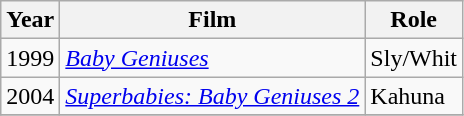<table class="wikitable">
<tr>
<th>Year</th>
<th>Film</th>
<th>Role</th>
</tr>
<tr>
<td>1999</td>
<td><em><a href='#'>Baby Geniuses</a></em></td>
<td>Sly/Whit</td>
</tr>
<tr>
<td>2004</td>
<td><em><a href='#'>Superbabies: Baby Geniuses 2</a></em></td>
<td>Kahuna</td>
</tr>
<tr>
</tr>
</table>
